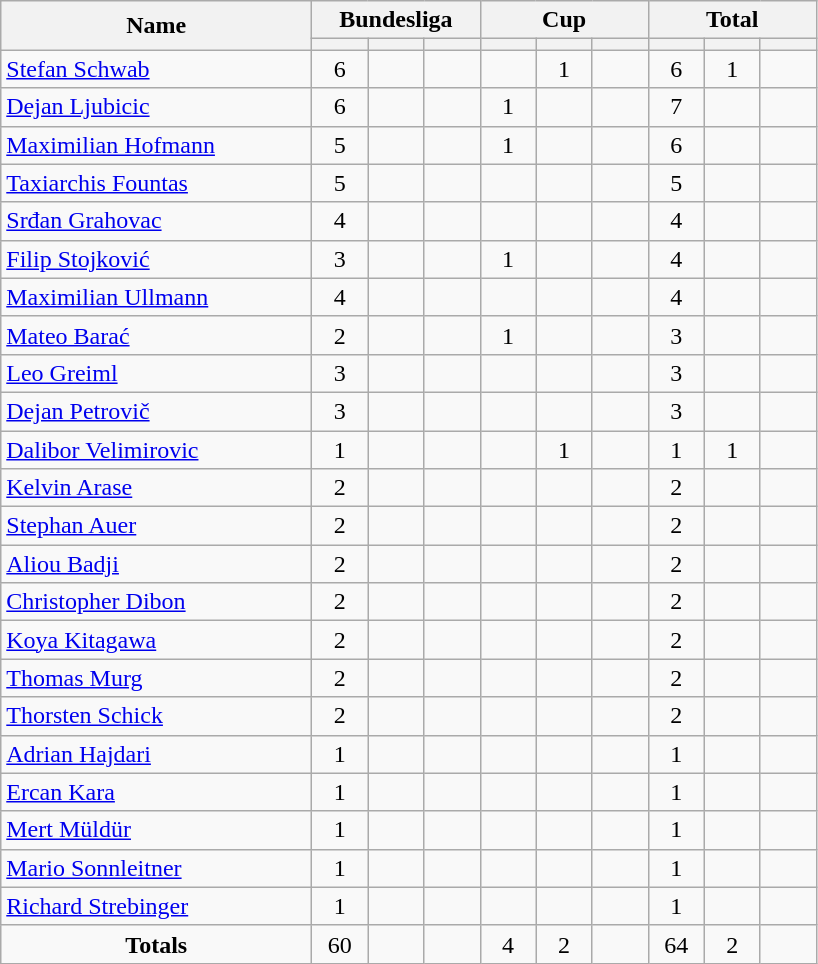<table class="wikitable" style="text-align:center;">
<tr>
<th rowspan="2" width="200px">Name</th>
<th colspan="3">Bundesliga</th>
<th colspan="3">Cup</th>
<th colspan="3">Total</th>
</tr>
<tr>
<th width=30></th>
<th width=30></th>
<th width=30></th>
<th width=30></th>
<th width=30></th>
<th width=30></th>
<th width=30></th>
<th width=30></th>
<th width=30></th>
</tr>
<tr>
<td align="left"> <a href='#'>Stefan Schwab</a></td>
<td>6</td>
<td></td>
<td></td>
<td></td>
<td>1</td>
<td></td>
<td>6</td>
<td>1</td>
<td></td>
</tr>
<tr>
<td align="left"> <a href='#'>Dejan Ljubicic</a></td>
<td>6</td>
<td></td>
<td></td>
<td>1</td>
<td></td>
<td></td>
<td>7</td>
<td></td>
<td></td>
</tr>
<tr>
<td align="left"> <a href='#'>Maximilian Hofmann</a></td>
<td>5</td>
<td></td>
<td></td>
<td>1</td>
<td></td>
<td></td>
<td>6</td>
<td></td>
<td></td>
</tr>
<tr>
<td align="left"> <a href='#'>Taxiarchis Fountas</a></td>
<td>5</td>
<td></td>
<td></td>
<td></td>
<td></td>
<td></td>
<td>5</td>
<td></td>
<td></td>
</tr>
<tr>
<td align="left"> <a href='#'>Srđan Grahovac</a></td>
<td>4</td>
<td></td>
<td></td>
<td></td>
<td></td>
<td></td>
<td>4</td>
<td></td>
<td></td>
</tr>
<tr>
<td align="left"> <a href='#'>Filip Stojković</a></td>
<td>3</td>
<td></td>
<td></td>
<td>1</td>
<td></td>
<td></td>
<td>4</td>
<td></td>
<td></td>
</tr>
<tr>
<td align="left"> <a href='#'>Maximilian Ullmann</a></td>
<td>4</td>
<td></td>
<td></td>
<td></td>
<td></td>
<td></td>
<td>4</td>
<td></td>
<td></td>
</tr>
<tr>
<td align="left"> <a href='#'>Mateo Barać</a></td>
<td>2</td>
<td></td>
<td></td>
<td>1</td>
<td></td>
<td></td>
<td>3</td>
<td></td>
<td></td>
</tr>
<tr>
<td align="left"> <a href='#'>Leo Greiml</a></td>
<td>3</td>
<td></td>
<td></td>
<td></td>
<td></td>
<td></td>
<td>3</td>
<td></td>
<td></td>
</tr>
<tr>
<td align="left"> <a href='#'>Dejan Petrovič</a></td>
<td>3</td>
<td></td>
<td></td>
<td></td>
<td></td>
<td></td>
<td>3</td>
<td></td>
<td></td>
</tr>
<tr>
<td align="left"> <a href='#'>Dalibor Velimirovic</a></td>
<td>1</td>
<td></td>
<td></td>
<td></td>
<td>1</td>
<td></td>
<td>1</td>
<td>1</td>
<td></td>
</tr>
<tr>
<td align="left"> <a href='#'>Kelvin Arase</a></td>
<td>2</td>
<td></td>
<td></td>
<td></td>
<td></td>
<td></td>
<td>2</td>
<td></td>
<td></td>
</tr>
<tr>
<td align="left"> <a href='#'>Stephan Auer</a></td>
<td>2</td>
<td></td>
<td></td>
<td></td>
<td></td>
<td></td>
<td>2</td>
<td></td>
<td></td>
</tr>
<tr>
<td align="left"> <a href='#'>Aliou Badji</a></td>
<td>2</td>
<td></td>
<td></td>
<td></td>
<td></td>
<td></td>
<td>2</td>
<td></td>
<td></td>
</tr>
<tr>
<td align="left"> <a href='#'>Christopher Dibon</a></td>
<td>2</td>
<td></td>
<td></td>
<td></td>
<td></td>
<td></td>
<td>2</td>
<td></td>
<td></td>
</tr>
<tr>
<td align="left"> <a href='#'>Koya Kitagawa</a></td>
<td>2</td>
<td></td>
<td></td>
<td></td>
<td></td>
<td></td>
<td>2</td>
<td></td>
<td></td>
</tr>
<tr>
<td align="left"> <a href='#'>Thomas Murg</a></td>
<td>2</td>
<td></td>
<td></td>
<td></td>
<td></td>
<td></td>
<td>2</td>
<td></td>
<td></td>
</tr>
<tr>
<td align="left"> <a href='#'>Thorsten Schick</a></td>
<td>2</td>
<td></td>
<td></td>
<td></td>
<td></td>
<td></td>
<td>2</td>
<td></td>
<td></td>
</tr>
<tr>
<td align="left"> <a href='#'>Adrian Hajdari</a></td>
<td>1</td>
<td></td>
<td></td>
<td></td>
<td></td>
<td></td>
<td>1</td>
<td></td>
<td></td>
</tr>
<tr>
<td align="left"> <a href='#'>Ercan Kara</a></td>
<td>1</td>
<td></td>
<td></td>
<td></td>
<td></td>
<td></td>
<td>1</td>
<td></td>
<td></td>
</tr>
<tr>
<td align="left"> <a href='#'>Mert Müldür</a></td>
<td>1</td>
<td></td>
<td></td>
<td></td>
<td></td>
<td></td>
<td>1</td>
<td></td>
<td></td>
</tr>
<tr>
<td align="left"> <a href='#'>Mario Sonnleitner</a></td>
<td>1</td>
<td></td>
<td></td>
<td></td>
<td></td>
<td></td>
<td>1</td>
<td></td>
<td></td>
</tr>
<tr>
<td align="left"> <a href='#'>Richard Strebinger</a></td>
<td>1</td>
<td></td>
<td></td>
<td></td>
<td></td>
<td></td>
<td>1</td>
<td></td>
<td></td>
</tr>
<tr>
<td><strong>Totals</strong></td>
<td>60</td>
<td></td>
<td></td>
<td>4</td>
<td>2</td>
<td></td>
<td>64</td>
<td>2</td>
<td></td>
</tr>
</table>
